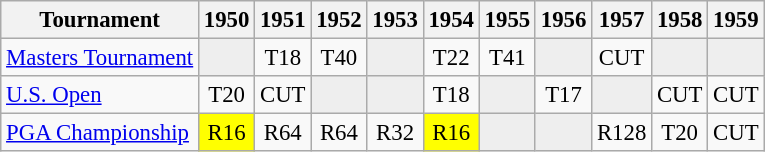<table class="wikitable" style="font-size:95%;text-align:center;">
<tr>
<th>Tournament</th>
<th>1950</th>
<th>1951</th>
<th>1952</th>
<th>1953</th>
<th>1954</th>
<th>1955</th>
<th>1956</th>
<th>1957</th>
<th>1958</th>
<th>1959</th>
</tr>
<tr>
<td align=left><a href='#'>Masters Tournament</a></td>
<td style="background:#eeeeee;"></td>
<td>T18</td>
<td>T40</td>
<td style="background:#eeeeee;"></td>
<td>T22</td>
<td>T41</td>
<td style="background:#eeeeee;"></td>
<td>CUT</td>
<td style="background:#eeeeee;"></td>
<td style="background:#eeeeee;"></td>
</tr>
<tr>
<td align=left><a href='#'>U.S. Open</a></td>
<td>T20</td>
<td>CUT</td>
<td style="background:#eeeeee;"></td>
<td style="background:#eeeeee;"></td>
<td>T18</td>
<td style="background:#eeeeee;"></td>
<td>T17</td>
<td style="background:#eeeeee;"></td>
<td>CUT</td>
<td>CUT</td>
</tr>
<tr>
<td align=left><a href='#'>PGA Championship</a></td>
<td style="background:yellow;">R16</td>
<td>R64</td>
<td>R64</td>
<td>R32</td>
<td style="background:yellow;">R16</td>
<td style="background:#eeeeee;"></td>
<td style="background:#eeeeee;"></td>
<td>R128</td>
<td>T20</td>
<td>CUT</td>
</tr>
</table>
